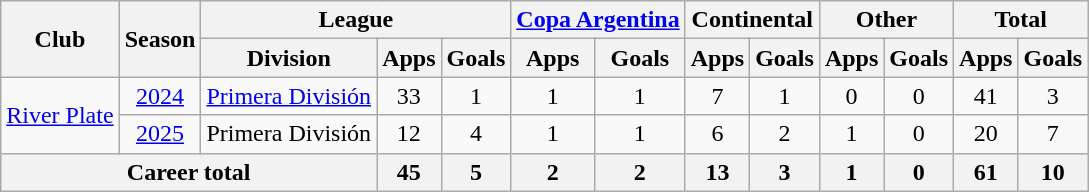<table class=wikitable style=text-align:center>
<tr>
<th rowspan="2">Club</th>
<th rowspan="2">Season</th>
<th colspan="3">League</th>
<th colspan="2"><a href='#'>Copa Argentina</a></th>
<th colspan="2">Continental</th>
<th colspan="2">Other</th>
<th colspan="2">Total</th>
</tr>
<tr>
<th>Division</th>
<th>Apps</th>
<th>Goals</th>
<th>Apps</th>
<th>Goals</th>
<th>Apps</th>
<th>Goals</th>
<th>Apps</th>
<th>Goals</th>
<th>Apps</th>
<th>Goals</th>
</tr>
<tr>
<td rowspan="2"><a href='#'>River Plate</a></td>
<td><a href='#'>2024</a></td>
<td><a href='#'>Primera División</a></td>
<td>33</td>
<td>1</td>
<td>1</td>
<td>1</td>
<td>7</td>
<td>1</td>
<td>0</td>
<td>0</td>
<td>41</td>
<td>3</td>
</tr>
<tr>
<td><a href='#'>2025</a></td>
<td>Primera División</td>
<td>12</td>
<td>4</td>
<td>1</td>
<td>1</td>
<td>6</td>
<td>2</td>
<td>1</td>
<td>0</td>
<td>20</td>
<td>7</td>
</tr>
<tr>
<th colspan="3">Career total</th>
<th>45</th>
<th>5</th>
<th>2</th>
<th>2</th>
<th>13</th>
<th>3</th>
<th>1</th>
<th>0</th>
<th>61</th>
<th>10</th>
</tr>
</table>
